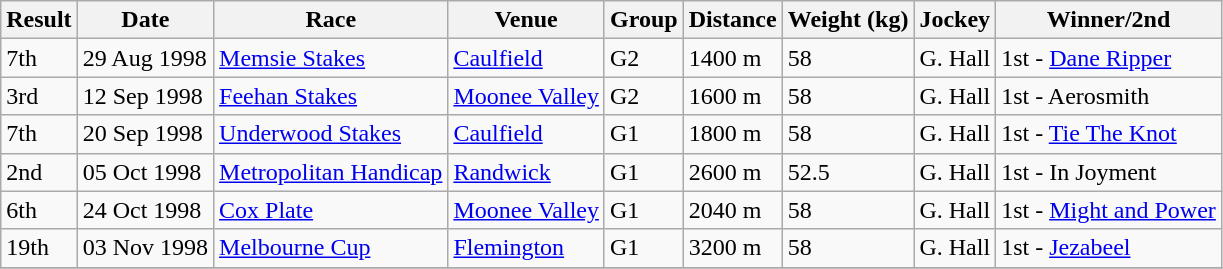<table class="wikitable">
<tr>
<th>Result</th>
<th>Date</th>
<th>Race</th>
<th>Venue</th>
<th>Group</th>
<th>Distance</th>
<th>Weight (kg)</th>
<th>Jockey</th>
<th>Winner/2nd</th>
</tr>
<tr>
<td>7th</td>
<td>29 Aug 1998</td>
<td><a href='#'>Memsie Stakes</a></td>
<td><a href='#'>Caulfield</a></td>
<td>G2</td>
<td>1400 m</td>
<td>58</td>
<td>G. Hall</td>
<td>1st - <a href='#'>Dane Ripper</a></td>
</tr>
<tr>
<td>3rd</td>
<td>12 Sep 1998</td>
<td><a href='#'>Feehan Stakes</a></td>
<td><a href='#'>Moonee Valley</a></td>
<td>G2</td>
<td>1600 m</td>
<td>58</td>
<td>G. Hall</td>
<td>1st - Aerosmith</td>
</tr>
<tr>
<td>7th</td>
<td>20 Sep 1998</td>
<td><a href='#'>Underwood Stakes</a></td>
<td><a href='#'>Caulfield</a></td>
<td>G1</td>
<td>1800 m</td>
<td>58</td>
<td>G. Hall</td>
<td>1st - <a href='#'>Tie The Knot</a></td>
</tr>
<tr>
<td>2nd</td>
<td>05 Oct 1998</td>
<td><a href='#'>Metropolitan Handicap</a></td>
<td><a href='#'>Randwick</a></td>
<td>G1</td>
<td>2600 m</td>
<td>52.5</td>
<td>G. Hall</td>
<td>1st - In Joyment</td>
</tr>
<tr>
<td>6th</td>
<td>24 Oct 1998</td>
<td><a href='#'>Cox Plate</a></td>
<td><a href='#'>Moonee Valley</a></td>
<td>G1</td>
<td>2040 m</td>
<td>58</td>
<td>G. Hall</td>
<td>1st - <a href='#'>Might and Power</a></td>
</tr>
<tr>
<td>19th</td>
<td>03 Nov 1998</td>
<td><a href='#'>Melbourne Cup</a></td>
<td><a href='#'>Flemington</a></td>
<td>G1</td>
<td>3200 m</td>
<td>58</td>
<td>G. Hall</td>
<td>1st - <a href='#'>Jezabeel</a></td>
</tr>
<tr>
</tr>
</table>
